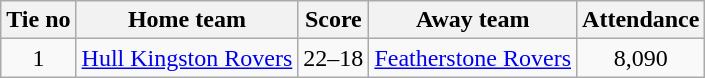<table class="wikitable" style="text-align:center">
<tr>
<th>Tie no</th>
<th>Home team</th>
<th>Score</th>
<th>Away team</th>
<th>Attendance</th>
</tr>
<tr>
<td>1</td>
<td><a href='#'>Hull Kingston Rovers</a></td>
<td>22–18</td>
<td><a href='#'>Featherstone Rovers</a></td>
<td>8,090</td>
</tr>
</table>
